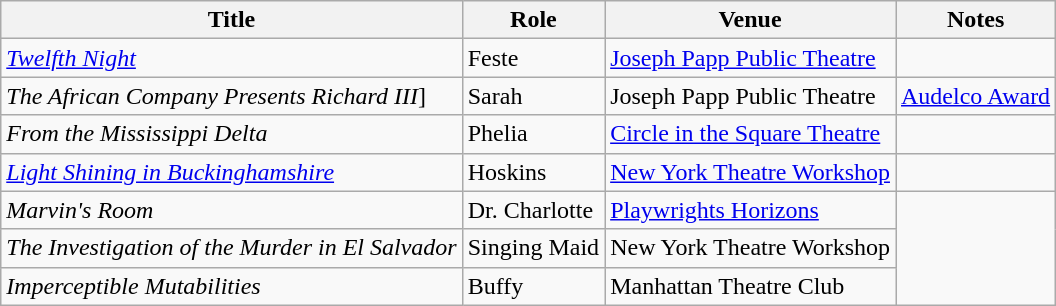<table class="wikitable">
<tr>
<th>Title</th>
<th>Role</th>
<th>Venue</th>
<th>Notes</th>
</tr>
<tr>
<td><a href='#'><em>Twelfth Night</em></a></td>
<td>Feste</td>
<td><a href='#'>Joseph Papp Public Theatre</a></td>
</tr>
<tr>
<td><em>The African Company Presents Richard III</em>]</td>
<td>Sarah</td>
<td>Joseph Papp Public Theatre</td>
<td><a href='#'>Audelco Award</a></td>
</tr>
<tr>
<td><em>From the Mississippi Delta</em></td>
<td>Phelia</td>
<td><a href='#'>Circle in the Square Theatre</a></td>
<td></td>
</tr>
<tr>
<td><em><a href='#'>Light Shining in Buckinghamshire</a></em></td>
<td>Hoskins</td>
<td><a href='#'>New York Theatre Workshop</a></td>
<td></td>
</tr>
<tr>
<td><em>Marvin's Room</em></td>
<td>Dr. Charlotte</td>
<td><a href='#'>Playwrights Horizons</a></td>
</tr>
<tr>
<td><em>The Investigation of the Murder in El Salvador </em></td>
<td>Singing Maid</td>
<td>New York Theatre Workshop</td>
</tr>
<tr>
<td><em>Imperceptible Mutabilities </em></td>
<td>Buffy</td>
<td>Manhattan Theatre Club</td>
</tr>
</table>
